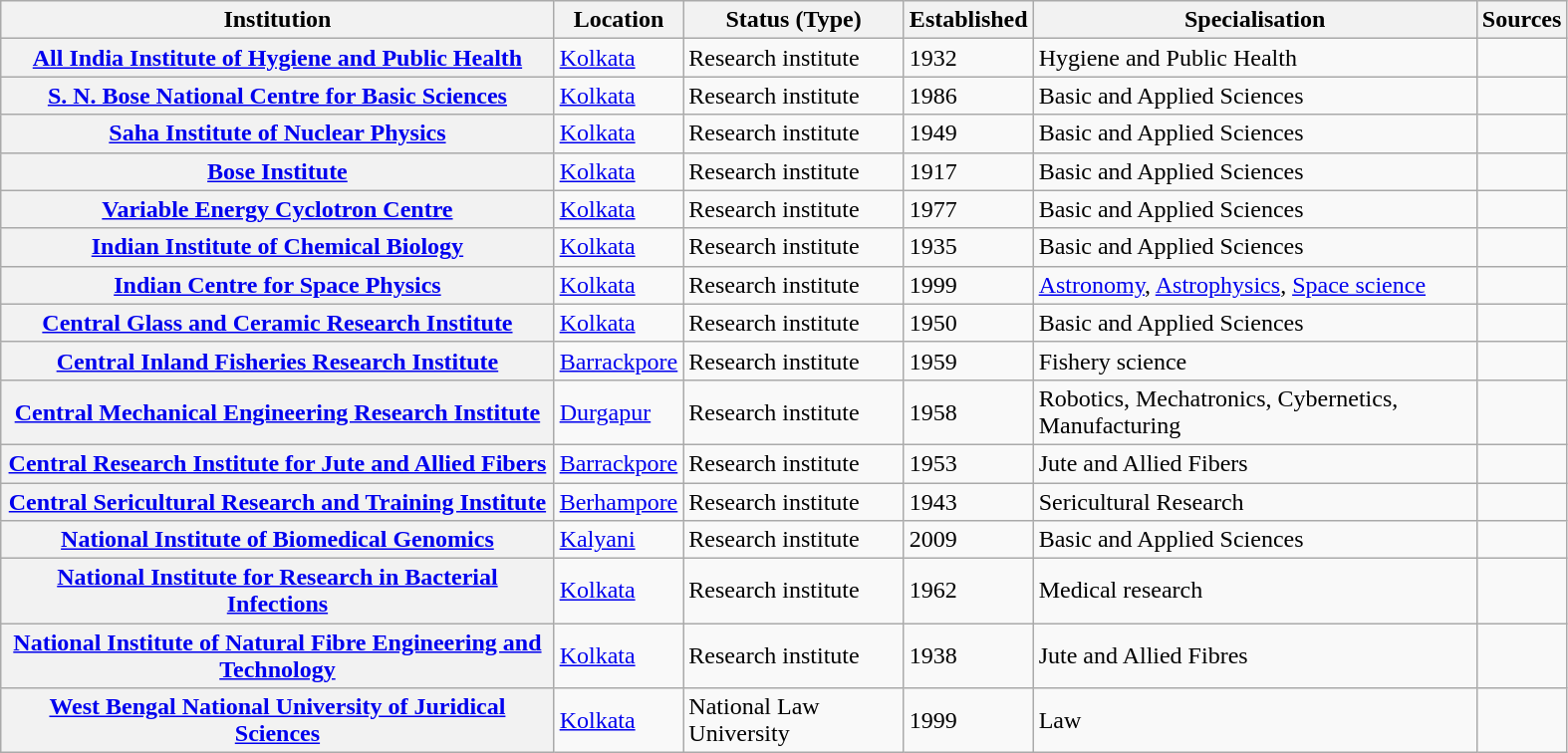<table class="wikitable sortable static-row-numbers sticky-header collapsible plainrowheaders" style="-align:left; width:83%;">
<tr>
<th>Institution</th>
<th>Location</th>
<th>Status (Type)</th>
<th>Established</th>
<th>Specialisation</th>
<th>Sources</th>
</tr>
<tr>
<th scope="row"><a href='#'>All India Institute of Hygiene and Public Health</a></th>
<td><a href='#'>Kolkata</a></td>
<td>Research institute</td>
<td>1932</td>
<td>Hygiene and Public Health</td>
<td></td>
</tr>
<tr>
<th scope="row"><a href='#'>S. N. Bose National Centre for Basic Sciences</a></th>
<td><a href='#'>Kolkata</a></td>
<td>Research institute</td>
<td>1986</td>
<td>Basic and Applied Sciences</td>
<td></td>
</tr>
<tr>
<th scope="row"><a href='#'>Saha Institute of Nuclear Physics</a></th>
<td><a href='#'>Kolkata</a></td>
<td>Research institute</td>
<td>1949</td>
<td>Basic and Applied Sciences</td>
<td></td>
</tr>
<tr>
<th scope="row"><a href='#'>Bose Institute</a></th>
<td><a href='#'>Kolkata</a></td>
<td>Research institute</td>
<td>1917</td>
<td>Basic and Applied Sciences</td>
<td></td>
</tr>
<tr>
<th scope="row"><a href='#'>Variable Energy Cyclotron Centre</a></th>
<td><a href='#'>Kolkata</a></td>
<td>Research institute</td>
<td>1977</td>
<td>Basic and Applied Sciences</td>
<td></td>
</tr>
<tr>
<th scope="row"><a href='#'>Indian Institute of Chemical Biology</a></th>
<td><a href='#'>Kolkata</a></td>
<td>Research institute</td>
<td>1935</td>
<td>Basic and Applied Sciences</td>
<td></td>
</tr>
<tr>
<th scope="row"><a href='#'>Indian Centre for Space Physics</a></th>
<td><a href='#'>Kolkata</a></td>
<td>Research institute</td>
<td>1999</td>
<td><a href='#'>Astronomy</a>, <a href='#'>Astrophysics</a>, <a href='#'>Space science</a></td>
<td></td>
</tr>
<tr>
<th scope="row"><a href='#'>Central Glass and Ceramic Research Institute</a></th>
<td><a href='#'>Kolkata</a></td>
<td>Research institute</td>
<td>1950</td>
<td>Basic and Applied Sciences</td>
<td></td>
</tr>
<tr>
<th scope="row"><a href='#'>Central Inland Fisheries Research Institute</a></th>
<td><a href='#'>Barrackpore</a></td>
<td>Research institute</td>
<td>1959</td>
<td>Fishery science</td>
<td></td>
</tr>
<tr>
<th scope="row"><a href='#'>Central Mechanical Engineering Research Institute</a></th>
<td><a href='#'>Durgapur</a></td>
<td>Research institute</td>
<td>1958</td>
<td>Robotics, Mechatronics, Cybernetics, Manufacturing</td>
<td></td>
</tr>
<tr>
<th scope="row"><a href='#'>Central Research Institute for Jute and Allied Fibers</a></th>
<td><a href='#'>Barrackpore</a></td>
<td>Research institute</td>
<td>1953</td>
<td>Jute and Allied Fibers</td>
<td></td>
</tr>
<tr>
<th scope="row"><a href='#'>Central Sericultural Research and Training Institute</a></th>
<td><a href='#'>Berhampore</a></td>
<td>Research institute</td>
<td>1943</td>
<td>Sericultural Research</td>
<td></td>
</tr>
<tr>
<th scope="row"><a href='#'>National Institute of Biomedical Genomics</a></th>
<td><a href='#'>Kalyani</a></td>
<td>Research institute</td>
<td>2009</td>
<td>Basic and Applied Sciences</td>
<td></td>
</tr>
<tr>
<th scope="row"><a href='#'>National Institute for Research in Bacterial Infections</a></th>
<td><a href='#'>Kolkata</a></td>
<td>Research institute</td>
<td>1962</td>
<td>Medical research</td>
<td></td>
</tr>
<tr>
<th scope="row"><a href='#'>National Institute of Natural Fibre Engineering and Technology</a></th>
<td><a href='#'>Kolkata</a></td>
<td>Research institute</td>
<td>1938</td>
<td>Jute and Allied Fibres</td>
<td></td>
</tr>
<tr>
<th scope="row"><a href='#'>West Bengal National University of Juridical Sciences</a></th>
<td><a href='#'>Kolkata</a></td>
<td>National Law University</td>
<td>1999</td>
<td>Law</td>
<td></td>
</tr>
</table>
